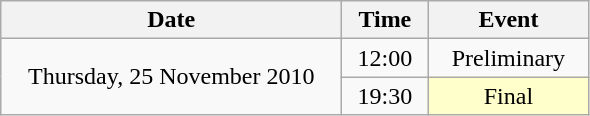<table class = "wikitable" style="text-align:center;">
<tr>
<th width=220>Date</th>
<th width=50>Time</th>
<th width=100>Event</th>
</tr>
<tr>
<td rowspan=2>Thursday, 25 November 2010</td>
<td>12:00</td>
<td>Preliminary</td>
</tr>
<tr>
<td>19:30</td>
<td bgcolor=ffffcc>Final</td>
</tr>
</table>
